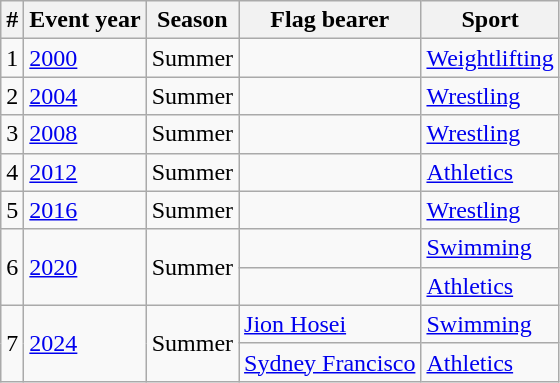<table class="wikitable sortable">
<tr>
<th>#</th>
<th>Event year</th>
<th>Season</th>
<th>Flag bearer</th>
<th>Sport</th>
</tr>
<tr>
<td>1</td>
<td><a href='#'>2000</a></td>
<td>Summer</td>
<td></td>
<td><a href='#'>Weightlifting</a></td>
</tr>
<tr>
<td>2</td>
<td><a href='#'>2004</a></td>
<td>Summer</td>
<td></td>
<td><a href='#'>Wrestling</a></td>
</tr>
<tr>
<td>3</td>
<td><a href='#'>2008</a></td>
<td>Summer</td>
<td></td>
<td><a href='#'>Wrestling</a></td>
</tr>
<tr>
<td>4</td>
<td><a href='#'>2012</a></td>
<td>Summer</td>
<td></td>
<td><a href='#'>Athletics</a></td>
</tr>
<tr>
<td>5</td>
<td><a href='#'>2016</a></td>
<td>Summer</td>
<td></td>
<td><a href='#'>Wrestling</a></td>
</tr>
<tr>
<td rowspan=2>6</td>
<td rowspan=2><a href='#'>2020</a></td>
<td rowspan=2>Summer</td>
<td></td>
<td><a href='#'>Swimming</a></td>
</tr>
<tr>
<td></td>
<td><a href='#'>Athletics</a></td>
</tr>
<tr>
<td rowspan=2>7</td>
<td rowspan=2><a href='#'>2024</a></td>
<td rowspan=2>Summer</td>
<td><a href='#'>Jion Hosei</a></td>
<td><a href='#'>Swimming</a></td>
</tr>
<tr>
<td><a href='#'>Sydney Francisco</a></td>
<td><a href='#'>Athletics</a></td>
</tr>
</table>
